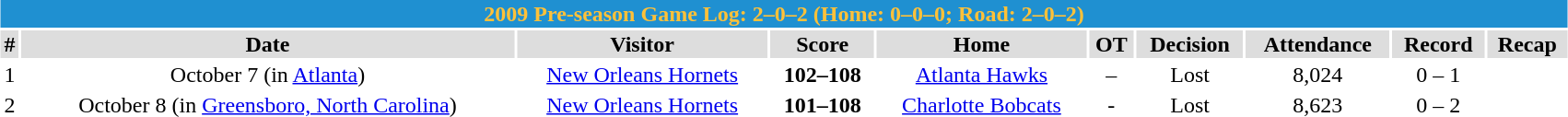<table class="toccolours collapsible" width=90% style="clear:both; margin:1.5em auto; text-align:center">
<tr>
<th colspan=11 style="background:#1F90D1; color:#FFC139;">2009 Pre-season Game Log: 2–0–2 (Home: 0–0–0; Road: 2–0–2)</th>
</tr>
<tr align="center" bgcolor="#dddddd">
<td><strong>#</strong></td>
<td><strong>Date</strong></td>
<td><strong>Visitor</strong></td>
<td><strong>Score</strong></td>
<td><strong>Home</strong></td>
<td><strong>OT</strong></td>
<td><strong>Decision</strong></td>
<td><strong>Attendance</strong></td>
<td><strong>Record</strong></td>
<td><strong>Recap</strong></td>
</tr>
<tr align="center">
<td>1</td>
<td>October 7 (in <a href='#'>Atlanta</a>)</td>
<td><a href='#'>New Orleans Hornets</a></td>
<td><strong>102–108</strong></td>
<td><a href='#'>Atlanta Hawks</a></td>
<td>–</td>
<td>Lost</td>
<td>8,024</td>
<td>0 – 1</td>
<td></td>
</tr>
<tr>
<td>2</td>
<td>October 8 (in <a href='#'>Greensboro, North Carolina</a>)</td>
<td><a href='#'>New Orleans Hornets</a></td>
<td><strong>101–108</strong></td>
<td><a href='#'>Charlotte Bobcats</a></td>
<td>-</td>
<td>Lost</td>
<td>8,623</td>
<td>0 – 2</td>
<td></td>
</tr>
</table>
